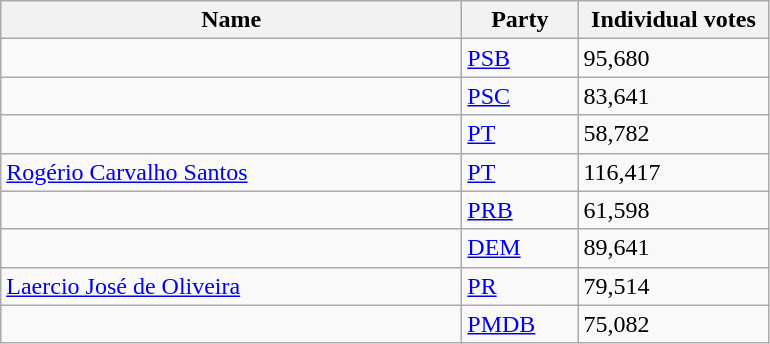<table class="wikitable sortable">
<tr>
<th style="width:300px;">Name</th>
<th style="width:70px;">Party</th>
<th style="width:120px;">Individual votes</th>
</tr>
<tr>
<td></td>
<td><a href='#'>PSB</a></td>
<td>95,680</td>
</tr>
<tr>
<td></td>
<td><a href='#'>PSC</a></td>
<td>83,641</td>
</tr>
<tr>
<td></td>
<td><a href='#'>PT</a></td>
<td>58,782</td>
</tr>
<tr>
<td><a href='#'>Rogério Carvalho Santos</a></td>
<td><a href='#'>PT</a></td>
<td>116,417</td>
</tr>
<tr>
<td></td>
<td><a href='#'>PRB</a></td>
<td>61,598</td>
</tr>
<tr>
<td></td>
<td><a href='#'>DEM</a></td>
<td>89,641</td>
</tr>
<tr>
<td><a href='#'>Laercio José de Oliveira</a></td>
<td><a href='#'>PR</a></td>
<td>79,514</td>
</tr>
<tr>
<td></td>
<td><a href='#'>PMDB</a></td>
<td>75,082</td>
</tr>
</table>
